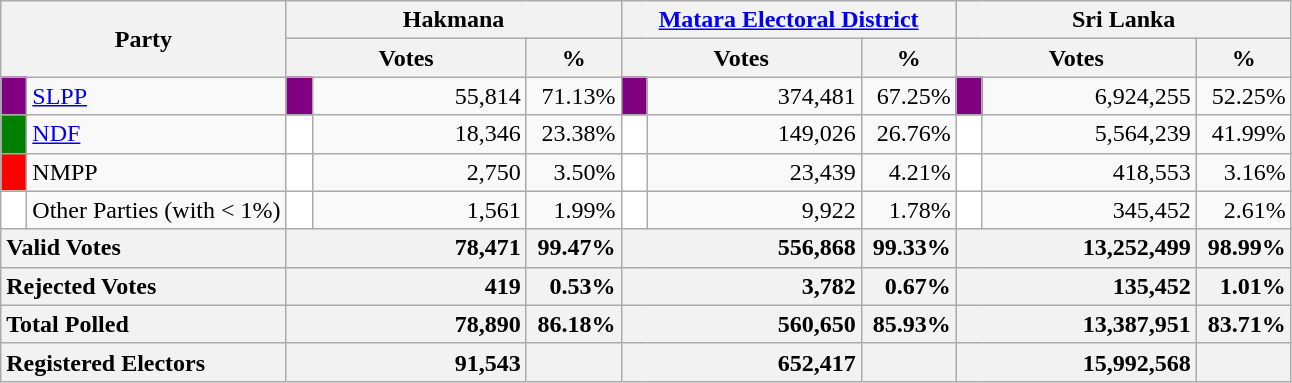<table class="wikitable">
<tr>
<th colspan="2" width="144px"rowspan="2">Party</th>
<th colspan="3" width="216px">Hakmana</th>
<th colspan="3" width="216px"><a href='#'>Matara Electoral District</a></th>
<th colspan="3" width="216px">Sri Lanka</th>
</tr>
<tr>
<th colspan="2" width="144px">Votes</th>
<th>%</th>
<th colspan="2" width="144px">Votes</th>
<th>%</th>
<th colspan="2" width="144px">Votes</th>
<th>%</th>
</tr>
<tr>
<td style="background-color:purple;" width="10px"></td>
<td style="text-align:left;"><a href='#'>SLPP</a></td>
<td style="background-color:purple;" width="10px"></td>
<td style="text-align:right;">55,814</td>
<td style="text-align:right;">71.13%</td>
<td style="background-color:purple;" width="10px"></td>
<td style="text-align:right;">374,481</td>
<td style="text-align:right;">67.25%</td>
<td style="background-color:purple;" width="10px"></td>
<td style="text-align:right;">6,924,255</td>
<td style="text-align:right;">52.25%</td>
</tr>
<tr>
<td style="background-color:green;" width="10px"></td>
<td style="text-align:left;"><a href='#'>NDF</a></td>
<td style="background-color:white;" width="10px"></td>
<td style="text-align:right;">18,346</td>
<td style="text-align:right;">23.38%</td>
<td style="background-color:white;" width="10px"></td>
<td style="text-align:right;">149,026</td>
<td style="text-align:right;">26.76%</td>
<td style="background-color:white;" width="10px"></td>
<td style="text-align:right;">5,564,239</td>
<td style="text-align:right;">41.99%</td>
</tr>
<tr>
<td style="background-color:red;" width="10px"></td>
<td style="text-align:left;">NMPP</td>
<td style="background-color:white;" width="10px"></td>
<td style="text-align:right;">2,750</td>
<td style="text-align:right;">3.50%</td>
<td style="background-color:white;" width="10px"></td>
<td style="text-align:right;">23,439</td>
<td style="text-align:right;">4.21%</td>
<td style="background-color:white;" width="10px"></td>
<td style="text-align:right;">418,553</td>
<td style="text-align:right;">3.16%</td>
</tr>
<tr>
<td style="background-color:white;" width="10px"></td>
<td style="text-align:left;">Other Parties (with < 1%)</td>
<td style="background-color:white;" width="10px"></td>
<td style="text-align:right;">1,561</td>
<td style="text-align:right;">1.99%</td>
<td style="background-color:white;" width="10px"></td>
<td style="text-align:right;">9,922</td>
<td style="text-align:right;">1.78%</td>
<td style="background-color:white;" width="10px"></td>
<td style="text-align:right;">345,452</td>
<td style="text-align:right;">2.61%</td>
</tr>
<tr>
<th colspan="2" width="144px"style="text-align:left;">Valid Votes</th>
<th style="text-align:right;"colspan="2" width="144px">78,471</th>
<th style="text-align:right;">99.47%</th>
<th style="text-align:right;"colspan="2" width="144px">556,868</th>
<th style="text-align:right;">99.33%</th>
<th style="text-align:right;"colspan="2" width="144px">13,252,499</th>
<th style="text-align:right;">98.99%</th>
</tr>
<tr>
<th colspan="2" width="144px"style="text-align:left;">Rejected Votes</th>
<th style="text-align:right;"colspan="2" width="144px">419</th>
<th style="text-align:right;">0.53%</th>
<th style="text-align:right;"colspan="2" width="144px">3,782</th>
<th style="text-align:right;">0.67%</th>
<th style="text-align:right;"colspan="2" width="144px">135,452</th>
<th style="text-align:right;">1.01%</th>
</tr>
<tr>
<th colspan="2" width="144px"style="text-align:left;">Total Polled</th>
<th style="text-align:right;"colspan="2" width="144px">78,890</th>
<th style="text-align:right;">86.18%</th>
<th style="text-align:right;"colspan="2" width="144px">560,650</th>
<th style="text-align:right;">85.93%</th>
<th style="text-align:right;"colspan="2" width="144px">13,387,951</th>
<th style="text-align:right;">83.71%</th>
</tr>
<tr>
<th colspan="2" width="144px"style="text-align:left;">Registered Electors</th>
<th style="text-align:right;"colspan="2" width="144px">91,543</th>
<th></th>
<th style="text-align:right;"colspan="2" width="144px">652,417</th>
<th></th>
<th style="text-align:right;"colspan="2" width="144px">15,992,568</th>
<th></th>
</tr>
</table>
